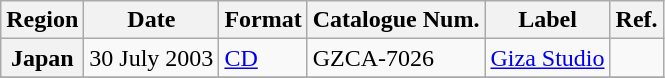<table class="wikitable sortable plainrowheaders">
<tr>
<th scope="col">Region</th>
<th scope="col">Date</th>
<th scope="col">Format</th>
<th scope="col">Catalogue Num.</th>
<th scope="col">Label</th>
<th scope="col">Ref.</th>
</tr>
<tr>
<th scope="row">Japan</th>
<td>30 July 2003</td>
<td><a href='#'>CD</a></td>
<td>GZCA-7026</td>
<td><a href='#'>Giza Studio</a></td>
<td></td>
</tr>
<tr>
</tr>
</table>
